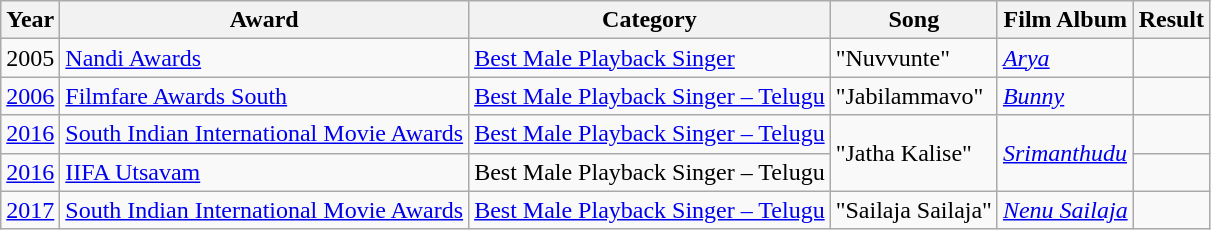<table class="wikitable">
<tr>
<th>Year</th>
<th>Award</th>
<th>Category</th>
<th>Song</th>
<th>Film Album</th>
<th>Result</th>
</tr>
<tr>
<td>2005</td>
<td><a href='#'>Nandi Awards</a></td>
<td><a href='#'>Best Male Playback Singer</a></td>
<td>"Nuvvunte"</td>
<td><a href='#'><em>Arya</em></a></td>
<td></td>
</tr>
<tr>
<td><a href='#'>2006</a></td>
<td><a href='#'>Filmfare Awards South</a></td>
<td><a href='#'>Best Male Playback Singer – Telugu</a></td>
<td>"Jabilammavo"</td>
<td><a href='#'><em>Bunny</em></a></td>
<td></td>
</tr>
<tr>
<td><a href='#'>2016</a></td>
<td><a href='#'>South Indian International Movie Awards</a></td>
<td><a href='#'>Best Male Playback Singer – Telugu</a></td>
<td rowspan="2">"Jatha Kalise"</td>
<td rowspan="2"><em><a href='#'>Srimanthudu</a></em></td>
<td></td>
</tr>
<tr>
<td><a href='#'>2016</a></td>
<td><a href='#'>IIFA Utsavam</a></td>
<td>Best Male Playback Singer – Telugu</td>
<td></td>
</tr>
<tr>
<td><a href='#'>2017</a></td>
<td><a href='#'>South Indian International Movie Awards</a></td>
<td><a href='#'>Best Male Playback Singer – Telugu</a></td>
<td>"Sailaja Sailaja"</td>
<td><em><a href='#'>Nenu Sailaja</a></em></td>
<td></td>
</tr>
</table>
